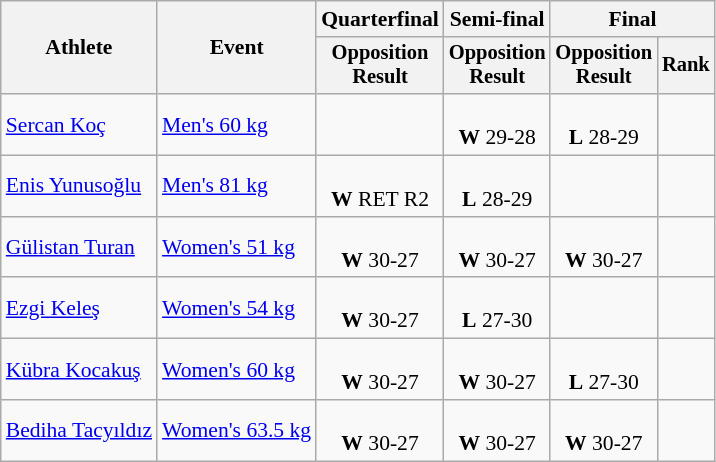<table class=wikitable style=font-size:90%;text-align:center>
<tr>
<th rowspan=2>Athlete</th>
<th rowspan=2>Event</th>
<th>Quarterfinal</th>
<th>Semi-final</th>
<th colspan="2">Final</th>
</tr>
<tr style=font-size:95%>
<th>Opposition<br>Result</th>
<th>Opposition<br>Result</th>
<th>Opposition<br>Result</th>
<th>Rank</th>
</tr>
<tr>
<td align=left><a href='#'>Sercan Koç</a></td>
<td align=left><a href='#'>Men's 60 kg</a></td>
<td></td>
<td><br><strong>W</strong> 29-28</td>
<td><br><strong>L</strong> 28-29</td>
<td></td>
</tr>
<tr>
<td align=left><a href='#'>Enis Yunusoğlu</a></td>
<td align=left><a href='#'>Men's 81 kg</a></td>
<td><br><strong>W</strong> RET R2</td>
<td><br><strong>L</strong> 28-29</td>
<td></td>
<td></td>
</tr>
<tr>
<td align=left><a href='#'>Gülistan Turan</a></td>
<td align=left><a href='#'>Women's 51 kg</a></td>
<td><br><strong>W</strong> 30-27</td>
<td><br><strong>W</strong> 30-27</td>
<td><br><strong>W</strong> 30-27</td>
<td></td>
</tr>
<tr>
<td align=left><a href='#'>Ezgi Keleş</a></td>
<td align=left><a href='#'>Women's 54 kg</a></td>
<td><br><strong>W</strong> 30-27</td>
<td><br><strong>L</strong> 27-30</td>
<td></td>
<td></td>
</tr>
<tr>
<td align=left><a href='#'>Kübra Kocakuş</a></td>
<td align=left><a href='#'>Women's 60 kg</a></td>
<td><br><strong>W</strong> 30-27</td>
<td><br><strong>W</strong> 30-27</td>
<td><br><strong>L</strong> 27-30</td>
<td></td>
</tr>
<tr>
<td align=left><a href='#'>Bediha Tacyıldız</a></td>
<td align=left><a href='#'>Women's 63.5 kg</a></td>
<td><br><strong>W</strong> 30-27</td>
<td><br><strong>W</strong> 30-27</td>
<td><br><strong>W</strong> 30-27</td>
<td></td>
</tr>
</table>
